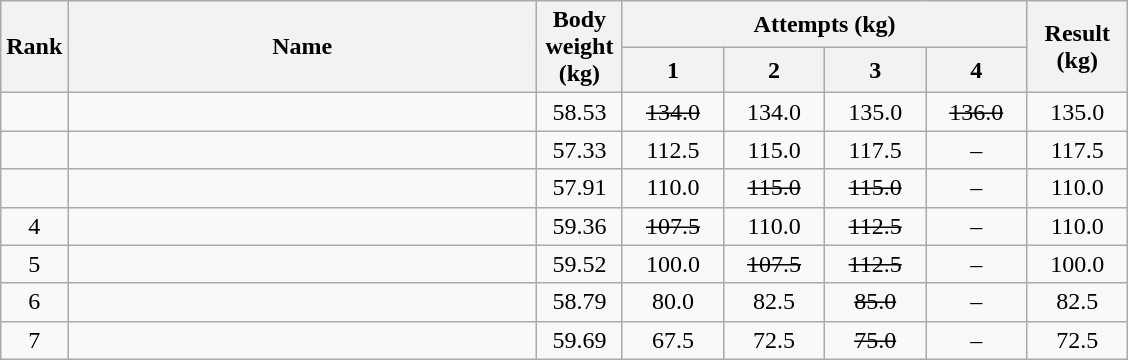<table class="wikitable" style="text-align:center;">
<tr>
<th rowspan=2>Rank</th>
<th rowspan=2 width=305>Name</th>
<th rowspan=2 width=50>Body weight (kg)</th>
<th colspan=4>Attempts (kg)</th>
<th rowspan=2 width=60>Result (kg)</th>
</tr>
<tr>
<th width=60>1</th>
<th width=60>2</th>
<th width=60>3</th>
<th width=60>4</th>
</tr>
<tr>
<td></td>
<td align="left"></td>
<td>58.53</td>
<td><s>134.0</s></td>
<td>134.0 </td>
<td>135.0 </td>
<td><s>136.0</s></td>
<td>135.0</td>
</tr>
<tr>
<td></td>
<td align="left"></td>
<td>57.33</td>
<td>112.5</td>
<td>115.0</td>
<td>117.5</td>
<td>–</td>
<td>117.5</td>
</tr>
<tr>
<td></td>
<td align="left"></td>
<td>57.91</td>
<td>110.0</td>
<td><s>115.0</s></td>
<td><s>115.0</s></td>
<td>–</td>
<td>110.0</td>
</tr>
<tr>
<td>4</td>
<td align="left"></td>
<td>59.36</td>
<td><s>107.5</s></td>
<td>110.0</td>
<td><s>112.5</s></td>
<td>–</td>
<td>110.0</td>
</tr>
<tr>
<td>5</td>
<td align="left"></td>
<td>59.52</td>
<td>100.0</td>
<td><s>107.5</s></td>
<td><s>112.5</s></td>
<td>–</td>
<td>100.0</td>
</tr>
<tr>
<td>6</td>
<td align="left"></td>
<td>58.79</td>
<td>80.0</td>
<td>82.5</td>
<td><s>85.0</s></td>
<td>–</td>
<td>82.5</td>
</tr>
<tr>
<td>7</td>
<td align="left"></td>
<td>59.69</td>
<td>67.5</td>
<td>72.5</td>
<td><s>75.0</s></td>
<td>–</td>
<td>72.5</td>
</tr>
</table>
